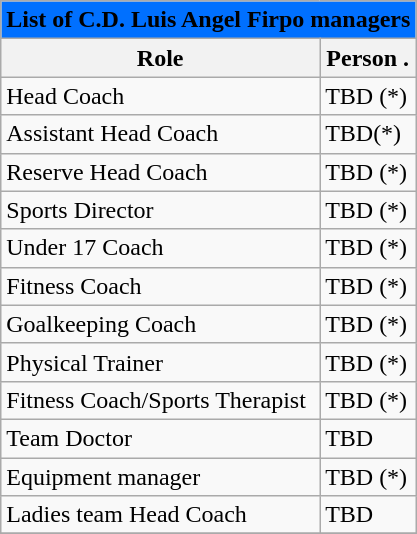<table class="wikitable" style="text-align:left;">
<tr>
<th colspan=3 style="background:#0070FF"><span>List of C.D. Luis Angel Firpo managers</span></th>
</tr>
<tr>
<th>Role</th>
<th>Person .</th>
</tr>
<tr>
<td>Head Coach</td>
<td> TBD (*)</td>
</tr>
<tr>
<td>Assistant Head Coach</td>
<td> TBD(*)</td>
</tr>
<tr>
<td>Reserve Head Coach</td>
<td> TBD (*)</td>
</tr>
<tr>
<td>Sports Director</td>
<td> TBD (*)</td>
</tr>
<tr>
<td>Under 17 Coach</td>
<td> TBD (*)</td>
</tr>
<tr>
<td>Fitness Coach</td>
<td> TBD (*)</td>
</tr>
<tr>
<td>Goalkeeping Coach</td>
<td> TBD (*)</td>
</tr>
<tr>
<td>Physical Trainer</td>
<td> TBD (*)</td>
</tr>
<tr>
<td>Fitness Coach/Sports Therapist</td>
<td> TBD (*)</td>
</tr>
<tr>
<td>Team Doctor</td>
<td> TBD</td>
</tr>
<tr>
<td>Equipment manager</td>
<td> TBD (*)</td>
</tr>
<tr>
<td>Ladies team Head Coach</td>
<td> TBD</td>
</tr>
<tr>
</tr>
</table>
